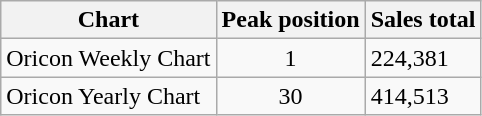<table class="wikitable">
<tr>
<th>Chart</th>
<th>Peak position</th>
<th>Sales total</th>
</tr>
<tr>
<td>Oricon Weekly Chart</td>
<td style="text-align:center;">1</td>
<td>224,381</td>
</tr>
<tr>
<td>Oricon Yearly Chart</td>
<td style="text-align:center;">30</td>
<td>414,513</td>
</tr>
</table>
